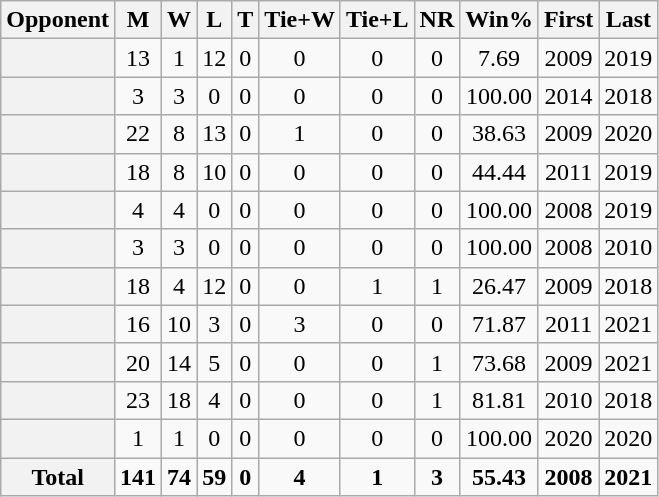<table class="wikitable plainrowheaders sortable" style="text-align:center">
<tr>
<th scope="col">Opponent</th>
<th scope="col">M</th>
<th scope="col">W</th>
<th scope="col">L</th>
<th scope="col">T</th>
<th scope="col">Tie+W</th>
<th scope="col">Tie+L</th>
<th scope="col">NR</th>
<th scope="col">Win%</th>
<th scope="col">First</th>
<th scope="col">Last</th>
</tr>
<tr>
<th scope="row"></th>
<td>13</td>
<td>1</td>
<td>12</td>
<td>0</td>
<td>0</td>
<td>0</td>
<td>0</td>
<td>7.69</td>
<td>2009</td>
<td>2019</td>
</tr>
<tr>
<th scope="row"></th>
<td>3</td>
<td>3</td>
<td>0</td>
<td>0</td>
<td>0</td>
<td>0</td>
<td>0</td>
<td>100.00</td>
<td>2014</td>
<td>2018</td>
</tr>
<tr>
<th scope="row"></th>
<td>22</td>
<td>8</td>
<td>13</td>
<td>0</td>
<td>1</td>
<td>0</td>
<td>0</td>
<td>38.63</td>
<td>2009</td>
<td>2020</td>
</tr>
<tr>
<th scope="row"></th>
<td>18</td>
<td>8</td>
<td>10</td>
<td>0</td>
<td>0</td>
<td>0</td>
<td>0</td>
<td>44.44</td>
<td>2011</td>
<td>2019</td>
</tr>
<tr>
<th scope="row"></th>
<td>4</td>
<td>4</td>
<td>0</td>
<td>0</td>
<td>0</td>
<td>0</td>
<td>0</td>
<td>100.00</td>
<td>2008</td>
<td>2019</td>
</tr>
<tr>
<th scope="row"></th>
<td>3</td>
<td>3</td>
<td>0</td>
<td>0</td>
<td>0</td>
<td>0</td>
<td>0</td>
<td>100.00</td>
<td>2008</td>
<td>2010</td>
</tr>
<tr>
<th scope="row"></th>
<td>18</td>
<td>4</td>
<td>12</td>
<td>0</td>
<td>0</td>
<td>1</td>
<td>1</td>
<td>26.47</td>
<td>2009</td>
<td>2018</td>
</tr>
<tr>
<th scope="row"></th>
<td>16</td>
<td>10</td>
<td>3</td>
<td>0</td>
<td>3</td>
<td>0</td>
<td>0</td>
<td>71.87</td>
<td>2011</td>
<td>2021</td>
</tr>
<tr>
<th scope="row"></th>
<td>20</td>
<td>14</td>
<td>5</td>
<td>0</td>
<td>0</td>
<td>0</td>
<td>1</td>
<td>73.68</td>
<td>2009</td>
<td>2021</td>
</tr>
<tr>
<th scope="row"></th>
<td>23</td>
<td>18</td>
<td>4</td>
<td>0</td>
<td>0</td>
<td>0</td>
<td>1</td>
<td>81.81</td>
<td>2010</td>
<td>2018</td>
</tr>
<tr>
<th scope="row"></th>
<td>1</td>
<td>1</td>
<td>0</td>
<td>0</td>
<td>0</td>
<td>0</td>
<td>0</td>
<td>100.00</td>
<td>2020</td>
<td>2020</td>
</tr>
<tr class="sortbottom">
<th scope="row" style="text-align:center"><strong>Total</strong></th>
<td><strong>141</strong></td>
<td><strong>74</strong></td>
<td><strong>59</strong></td>
<td><strong>0</strong></td>
<td><strong>4</strong></td>
<td><strong>1</strong></td>
<td><strong>3</strong></td>
<td><strong>55.43</strong></td>
<td><strong>2008</strong></td>
<td><strong>2021</strong></td>
</tr>
</table>
